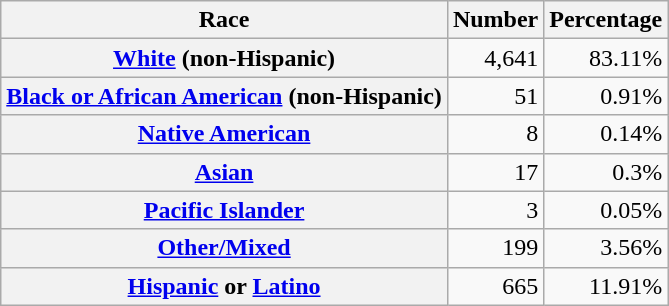<table class="wikitable" style="text-align:right">
<tr>
<th scope="col">Race</th>
<th scope="col">Number</th>
<th scope="col">Percentage</th>
</tr>
<tr>
<th scope="row"><a href='#'>White</a> (non-Hispanic)</th>
<td>4,641</td>
<td>83.11%</td>
</tr>
<tr>
<th scope="row"><a href='#'>Black or African American</a> (non-Hispanic)</th>
<td>51</td>
<td>0.91%</td>
</tr>
<tr>
<th scope="row"><a href='#'>Native American</a></th>
<td>8</td>
<td>0.14%</td>
</tr>
<tr>
<th scope="row"><a href='#'>Asian</a></th>
<td>17</td>
<td>0.3%</td>
</tr>
<tr>
<th scope="row"><a href='#'>Pacific Islander</a></th>
<td>3</td>
<td>0.05%</td>
</tr>
<tr>
<th scope="row"><a href='#'>Other/Mixed</a></th>
<td>199</td>
<td>3.56%</td>
</tr>
<tr>
<th scope="row"><a href='#'>Hispanic</a> or <a href='#'>Latino</a></th>
<td>665</td>
<td>11.91%</td>
</tr>
</table>
